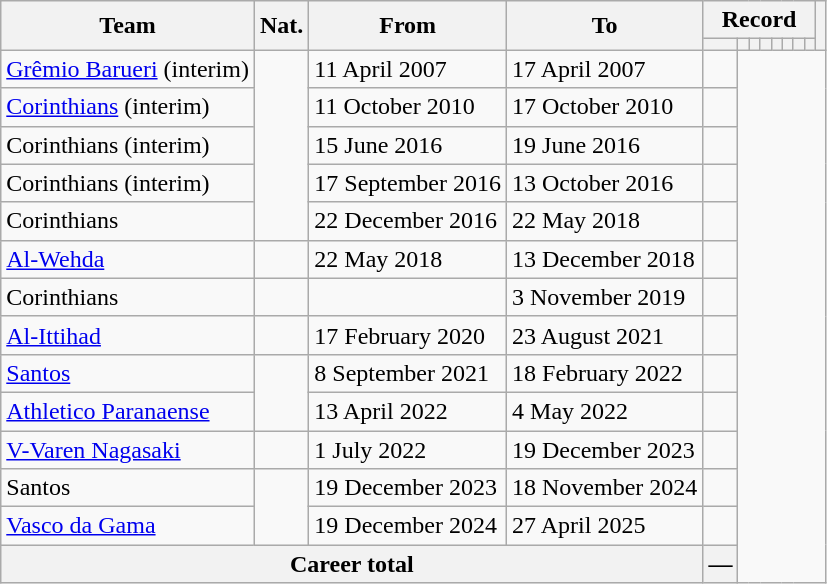<table class="wikitable" style="text-align: center">
<tr>
<th rowspan="2">Team</th>
<th rowspan="2">Nat.</th>
<th rowspan="2">From</th>
<th rowspan="2">To</th>
<th colspan="8">Record</th>
<th rowspan=2></th>
</tr>
<tr>
<th></th>
<th></th>
<th></th>
<th></th>
<th></th>
<th></th>
<th></th>
<th></th>
</tr>
<tr>
<td align="left"><a href='#'>Grêmio Barueri</a> (interim)</td>
<td rowspan="5"></td>
<td align=left>11 April 2007</td>
<td align=left>17 April 2007<br></td>
<td></td>
</tr>
<tr>
<td align="left"><a href='#'>Corinthians</a> (interim)</td>
<td align=left>11 October 2010</td>
<td align=left>17 October 2010<br></td>
<td></td>
</tr>
<tr>
<td align="left">Corinthians (interim)</td>
<td align=left>15 June 2016</td>
<td align=left>19 June 2016<br></td>
<td></td>
</tr>
<tr>
<td align="left">Corinthians (interim)</td>
<td align=left>17 September 2016</td>
<td align=left>13 October 2016<br></td>
<td></td>
</tr>
<tr>
<td align="left">Corinthians</td>
<td align=left>22 December 2016</td>
<td align=left>22 May 2018<br> </td>
<td></td>
</tr>
<tr>
<td align="left"><a href='#'>Al-Wehda</a></td>
<td></td>
<td align=left>22 May 2018</td>
<td align=left>13 December 2018<br></td>
<td></td>
</tr>
<tr>
<td align="left">Corinthians</td>
<td></td>
<td align=left></td>
<td align=left>3 November 2019<br></td>
<td></td>
</tr>
<tr>
<td align="left"><a href='#'>Al-Ittihad</a></td>
<td></td>
<td align=left>17 February 2020</td>
<td align=left>23 August 2021<br></td>
<td></td>
</tr>
<tr>
<td align="left"><a href='#'>Santos</a></td>
<td rowspan="2"></td>
<td align=left>8 September 2021</td>
<td align=left>18 February 2022<br></td>
<td></td>
</tr>
<tr>
<td align="left"><a href='#'>Athletico Paranaense</a></td>
<td align=left>13 April 2022</td>
<td align=left>4 May 2022<br></td>
<td></td>
</tr>
<tr>
<td align="left"><a href='#'>V-Varen Nagasaki</a></td>
<td></td>
<td align=left>1 July 2022</td>
<td align=left>19 December 2023<br></td>
<td></td>
</tr>
<tr>
<td align="left">Santos</td>
<td rowspan="2"></td>
<td align=left>19 December 2023</td>
<td align=left>18 November 2024<br></td>
<td></td>
</tr>
<tr>
<td align="left"><a href='#'>Vasco da Gama</a></td>
<td align=left>19 December 2024</td>
<td align=left>27 April 2025<br></td>
<td></td>
</tr>
<tr>
<th colspan=4><strong>Career total</strong><br></th>
<th>—</th>
</tr>
</table>
